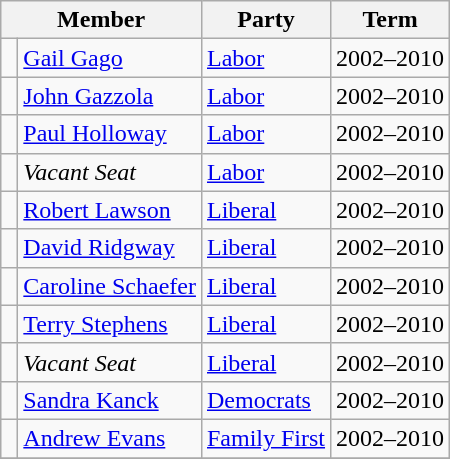<table class="wikitable">
<tr>
<th colspan="2">Member</th>
<th>Party</th>
<th>Term</th>
</tr>
<tr>
<td> </td>
<td><a href='#'>Gail Gago</a></td>
<td><a href='#'>Labor</a></td>
<td>2002–2010</td>
</tr>
<tr>
<td> </td>
<td><a href='#'>John Gazzola</a></td>
<td><a href='#'>Labor</a></td>
<td>2002–2010</td>
</tr>
<tr>
<td> </td>
<td><a href='#'>Paul Holloway</a></td>
<td><a href='#'>Labor</a></td>
<td>2002–2010</td>
</tr>
<tr>
<td> </td>
<td><em>Vacant Seat</em> </td>
<td><a href='#'>Labor</a></td>
<td>2002–2010</td>
</tr>
<tr>
<td> </td>
<td><a href='#'>Robert Lawson</a></td>
<td><a href='#'>Liberal</a></td>
<td>2002–2010</td>
</tr>
<tr>
<td> </td>
<td><a href='#'>David Ridgway</a></td>
<td><a href='#'>Liberal</a></td>
<td>2002–2010</td>
</tr>
<tr>
<td> </td>
<td><a href='#'>Caroline Schaefer</a></td>
<td><a href='#'>Liberal</a></td>
<td>2002–2010</td>
</tr>
<tr>
<td> </td>
<td><a href='#'>Terry Stephens</a></td>
<td><a href='#'>Liberal</a></td>
<td>2002–2010</td>
</tr>
<tr>
<td> </td>
<td><em>Vacant Seat</em> </td>
<td><a href='#'>Liberal</a></td>
<td>2002–2010</td>
</tr>
<tr>
<td> </td>
<td><a href='#'>Sandra Kanck</a></td>
<td><a href='#'>Democrats</a></td>
<td>2002–2010</td>
</tr>
<tr>
<td> </td>
<td><a href='#'>Andrew Evans</a></td>
<td><a href='#'>Family First</a></td>
<td>2002–2010</td>
</tr>
<tr>
</tr>
</table>
